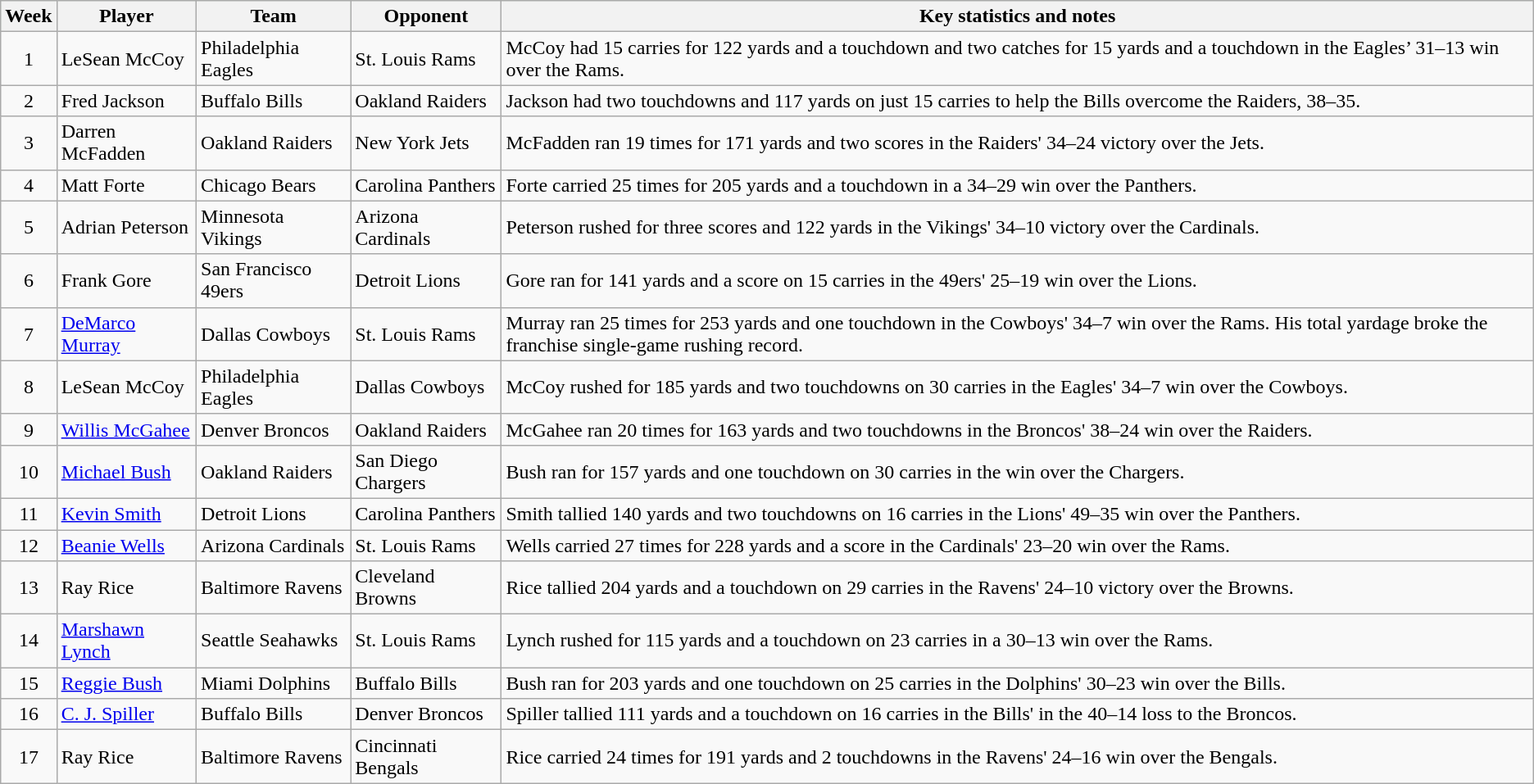<table class="wikitable">
<tr style="background:#efef;">
<th>Week</th>
<th>Player</th>
<th>Team</th>
<th>Opponent</th>
<th>Key statistics and notes</th>
</tr>
<tr>
<td align=center>1</td>
<td>LeSean McCoy</td>
<td>Philadelphia Eagles</td>
<td>St. Louis Rams</td>
<td>McCoy had 15 carries for 122 yards and a touchdown and two catches for 15 yards and a touchdown in the Eagles’ 31–13 win over the Rams.</td>
</tr>
<tr>
<td align=center>2</td>
<td>Fred Jackson</td>
<td>Buffalo Bills</td>
<td>Oakland Raiders</td>
<td>Jackson had two touchdowns and 117 yards on just 15 carries to help the Bills overcome the Raiders, 38–35.</td>
</tr>
<tr>
<td align=center>3</td>
<td>Darren McFadden</td>
<td>Oakland Raiders</td>
<td>New York Jets</td>
<td>McFadden ran 19 times for 171 yards and two scores in the Raiders' 34–24 victory over the Jets.</td>
</tr>
<tr>
<td align=center>4</td>
<td>Matt Forte</td>
<td>Chicago Bears</td>
<td>Carolina Panthers</td>
<td>Forte carried 25 times for 205 yards and a touchdown in a 34–29 win over the Panthers.</td>
</tr>
<tr>
<td align=center>5</td>
<td>Adrian Peterson</td>
<td>Minnesota Vikings</td>
<td>Arizona Cardinals</td>
<td>Peterson rushed for three scores and 122 yards in the Vikings' 34–10 victory over the Cardinals.</td>
</tr>
<tr>
<td align=center>6</td>
<td>Frank Gore</td>
<td>San Francisco 49ers</td>
<td>Detroit Lions</td>
<td>Gore ran for 141 yards and a score on 15 carries in the 49ers' 25–19 win over the Lions.</td>
</tr>
<tr>
<td align=center>7</td>
<td><a href='#'>DeMarco Murray</a></td>
<td>Dallas Cowboys</td>
<td>St. Louis Rams</td>
<td>Murray ran 25 times for 253 yards and one touchdown in the Cowboys' 34–7 win over the Rams. His total yardage broke the franchise single-game rushing record.</td>
</tr>
<tr>
<td align=center>8</td>
<td>LeSean McCoy</td>
<td>Philadelphia Eagles</td>
<td>Dallas Cowboys</td>
<td>McCoy rushed for 185 yards and two touchdowns on 30 carries in the Eagles' 34–7 win over the Cowboys.</td>
</tr>
<tr>
<td align=center>9</td>
<td><a href='#'>Willis McGahee</a></td>
<td>Denver Broncos</td>
<td>Oakland Raiders</td>
<td>McGahee ran 20 times for 163 yards and two touchdowns in the Broncos' 38–24 win over the Raiders.</td>
</tr>
<tr>
<td align=center>10</td>
<td><a href='#'>Michael Bush</a></td>
<td>Oakland Raiders</td>
<td>San Diego Chargers</td>
<td>Bush ran for 157 yards and one touchdown on 30 carries in the win over the Chargers.</td>
</tr>
<tr>
<td align=center>11</td>
<td><a href='#'>Kevin Smith</a></td>
<td>Detroit Lions</td>
<td>Carolina Panthers</td>
<td>Smith tallied 140 yards and two touchdowns on 16 carries in the Lions' 49–35 win over the Panthers.</td>
</tr>
<tr>
<td align=center>12</td>
<td><a href='#'>Beanie Wells</a></td>
<td>Arizona Cardinals</td>
<td>St. Louis Rams</td>
<td>Wells carried 27 times for 228 yards and a score in the Cardinals' 23–20 win over the Rams.</td>
</tr>
<tr>
<td align=center>13</td>
<td>Ray Rice</td>
<td>Baltimore Ravens</td>
<td>Cleveland Browns</td>
<td>Rice tallied 204 yards and a touchdown on 29 carries in the Ravens' 24–10 victory over the Browns.</td>
</tr>
<tr>
<td align=center>14</td>
<td><a href='#'>Marshawn Lynch</a></td>
<td>Seattle Seahawks</td>
<td>St. Louis Rams</td>
<td>Lynch rushed for 115 yards and a touchdown on 23 carries in a 30–13 win over the Rams.</td>
</tr>
<tr>
<td align=center>15</td>
<td><a href='#'>Reggie Bush</a></td>
<td>Miami Dolphins</td>
<td>Buffalo Bills</td>
<td>Bush ran for 203 yards and one touchdown on 25 carries in the Dolphins' 30–23 win over the Bills.</td>
</tr>
<tr>
<td align=center>16</td>
<td><a href='#'>C. J. Spiller</a></td>
<td>Buffalo Bills</td>
<td>Denver Broncos</td>
<td>Spiller tallied 111 yards and a touchdown on 16 carries in the Bills' in the 40–14 loss to the Broncos.</td>
</tr>
<tr>
<td align=center>17</td>
<td>Ray Rice</td>
<td>Baltimore Ravens</td>
<td>Cincinnati Bengals</td>
<td>Rice carried 24 times for 191 yards and 2 touchdowns in the Ravens' 24–16 win over the Bengals.</td>
</tr>
</table>
